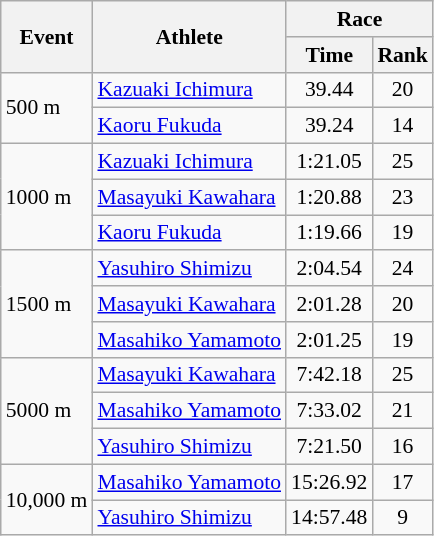<table class="wikitable" border="1" style="font-size:90%">
<tr>
<th rowspan=2>Event</th>
<th rowspan=2>Athlete</th>
<th colspan=2>Race</th>
</tr>
<tr>
<th>Time</th>
<th>Rank</th>
</tr>
<tr>
<td rowspan=2>500 m</td>
<td><a href='#'>Kazuaki Ichimura</a></td>
<td align=center>39.44</td>
<td align=center>20</td>
</tr>
<tr>
<td><a href='#'>Kaoru Fukuda</a></td>
<td align=center>39.24</td>
<td align=center>14</td>
</tr>
<tr>
<td rowspan=3>1000 m</td>
<td><a href='#'>Kazuaki Ichimura</a></td>
<td align=center>1:21.05</td>
<td align=center>25</td>
</tr>
<tr>
<td><a href='#'>Masayuki Kawahara</a></td>
<td align=center>1:20.88</td>
<td align=center>23</td>
</tr>
<tr>
<td><a href='#'>Kaoru Fukuda</a></td>
<td align=center>1:19.66</td>
<td align=center>19</td>
</tr>
<tr>
<td rowspan=3>1500 m</td>
<td><a href='#'>Yasuhiro Shimizu</a></td>
<td align=center>2:04.54</td>
<td align=center>24</td>
</tr>
<tr>
<td><a href='#'>Masayuki Kawahara</a></td>
<td align=center>2:01.28</td>
<td align=center>20</td>
</tr>
<tr>
<td><a href='#'>Masahiko Yamamoto</a></td>
<td align=center>2:01.25</td>
<td align=center>19</td>
</tr>
<tr>
<td rowspan=3>5000 m</td>
<td><a href='#'>Masayuki Kawahara</a></td>
<td align=center>7:42.18</td>
<td align=center>25</td>
</tr>
<tr>
<td><a href='#'>Masahiko Yamamoto</a></td>
<td align=center>7:33.02</td>
<td align=center>21</td>
</tr>
<tr>
<td><a href='#'>Yasuhiro Shimizu</a></td>
<td align=center>7:21.50</td>
<td align=center>16</td>
</tr>
<tr>
<td rowspan=2>10,000 m</td>
<td><a href='#'>Masahiko Yamamoto</a></td>
<td align=center>15:26.92</td>
<td align=center>17</td>
</tr>
<tr>
<td><a href='#'>Yasuhiro Shimizu</a></td>
<td align=center>14:57.48</td>
<td align=center>9</td>
</tr>
</table>
